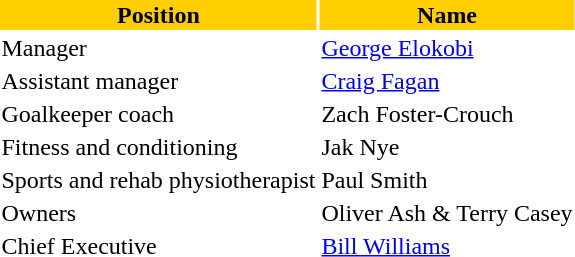<table class="toccolours">
<tr>
<th bgcolor=FFCE00>Position</th>
<th bgcolor=FFCE00>Name</th>
</tr>
<tr>
<td>Manager</td>
<td><a href='#'>George Elokobi</a></td>
</tr>
<tr>
<td>Assistant manager</td>
<td><a href='#'>Craig Fagan</a></td>
</tr>
<tr>
<td>Goalkeeper coach</td>
<td>Zach Foster-Crouch</td>
</tr>
<tr>
<td>Fitness and conditioning</td>
<td>Jak Nye</td>
</tr>
<tr>
<td>Sports and rehab physiotherapist</td>
<td>Paul Smith</td>
</tr>
<tr>
<td>Owners</td>
<td>Oliver Ash & Terry Casey</td>
</tr>
<tr>
<td>Chief Executive</td>
<td><a href='#'>Bill Williams</a></td>
</tr>
</table>
